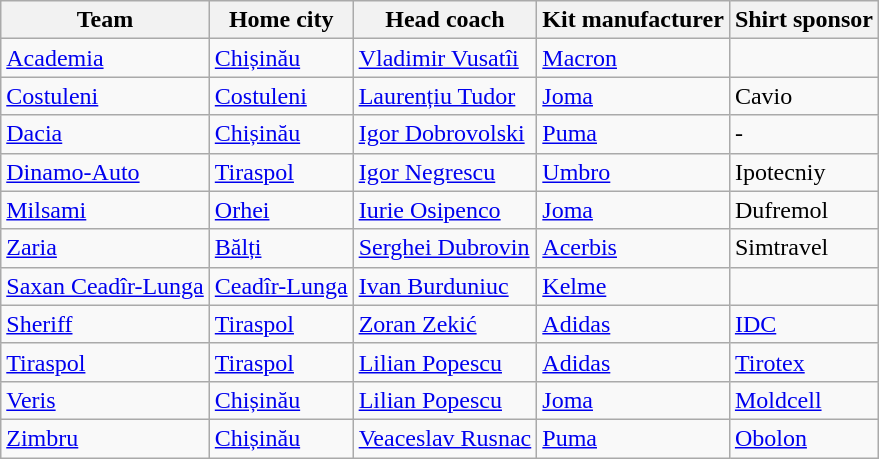<table class="wikitable sortable" style="text-align:left;">
<tr>
<th>Team</th>
<th>Home city</th>
<th>Head coach</th>
<th>Kit manufacturer</th>
<th>Shirt sponsor</th>
</tr>
<tr>
<td><a href='#'>Academia</a></td>
<td><a href='#'>Chișinău</a></td>
<td> <a href='#'>Vladimir Vusatîi</a></td>
<td><a href='#'>Macron</a></td>
<td></td>
</tr>
<tr>
<td><a href='#'>Costuleni</a></td>
<td><a href='#'>Costuleni</a></td>
<td> <a href='#'>Laurențiu Tudor</a></td>
<td><a href='#'>Joma</a></td>
<td>Cavio</td>
</tr>
<tr>
<td><a href='#'>Dacia</a></td>
<td><a href='#'>Chișinău</a></td>
<td> <a href='#'>Igor Dobrovolski</a></td>
<td><a href='#'>Puma</a></td>
<td>-</td>
</tr>
<tr>
<td><a href='#'>Dinamo-Auto</a></td>
<td><a href='#'>Tiraspol</a></td>
<td> <a href='#'>Igor Negrescu</a></td>
<td><a href='#'>Umbro</a></td>
<td>Ipotecniy</td>
</tr>
<tr>
<td><a href='#'>Milsami</a></td>
<td><a href='#'>Orhei</a></td>
<td> <a href='#'>Iurie Osipenco</a></td>
<td><a href='#'>Joma</a></td>
<td>Dufremol</td>
</tr>
<tr>
<td><a href='#'>Zaria</a></td>
<td><a href='#'>Bălți</a></td>
<td> <a href='#'>Serghei Dubrovin</a></td>
<td><a href='#'>Acerbis</a></td>
<td>Simtravel</td>
</tr>
<tr>
<td><a href='#'>Saxan Ceadîr-Lunga</a></td>
<td><a href='#'>Ceadîr-Lunga</a></td>
<td> <a href='#'>Ivan Burduniuc</a></td>
<td><a href='#'>Kelme</a></td>
<td></td>
</tr>
<tr>
<td><a href='#'>Sheriff</a></td>
<td><a href='#'>Tiraspol</a></td>
<td> <a href='#'>Zoran Zekić</a></td>
<td><a href='#'>Adidas</a></td>
<td><a href='#'>IDC</a></td>
</tr>
<tr>
<td><a href='#'>Tiraspol</a></td>
<td><a href='#'>Tiraspol</a></td>
<td> <a href='#'>Lilian Popescu</a></td>
<td><a href='#'>Adidas</a></td>
<td><a href='#'>Tirotex</a></td>
</tr>
<tr>
<td><a href='#'>Veris</a></td>
<td><a href='#'>Chișinău</a></td>
<td> <a href='#'>Lilian Popescu</a></td>
<td><a href='#'>Joma</a></td>
<td><a href='#'>Moldcell</a></td>
</tr>
<tr>
<td><a href='#'>Zimbru</a></td>
<td><a href='#'>Chișinău</a></td>
<td> <a href='#'>Veaceslav Rusnac</a></td>
<td><a href='#'>Puma</a></td>
<td><a href='#'>Obolon</a></td>
</tr>
</table>
